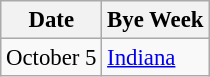<table class="wikitable" style="font-size:95%;">
<tr>
<th>Date</th>
<th>Bye Week</th>
</tr>
<tr>
<td>October 5</td>
<td><a href='#'>Indiana</a></td>
</tr>
</table>
